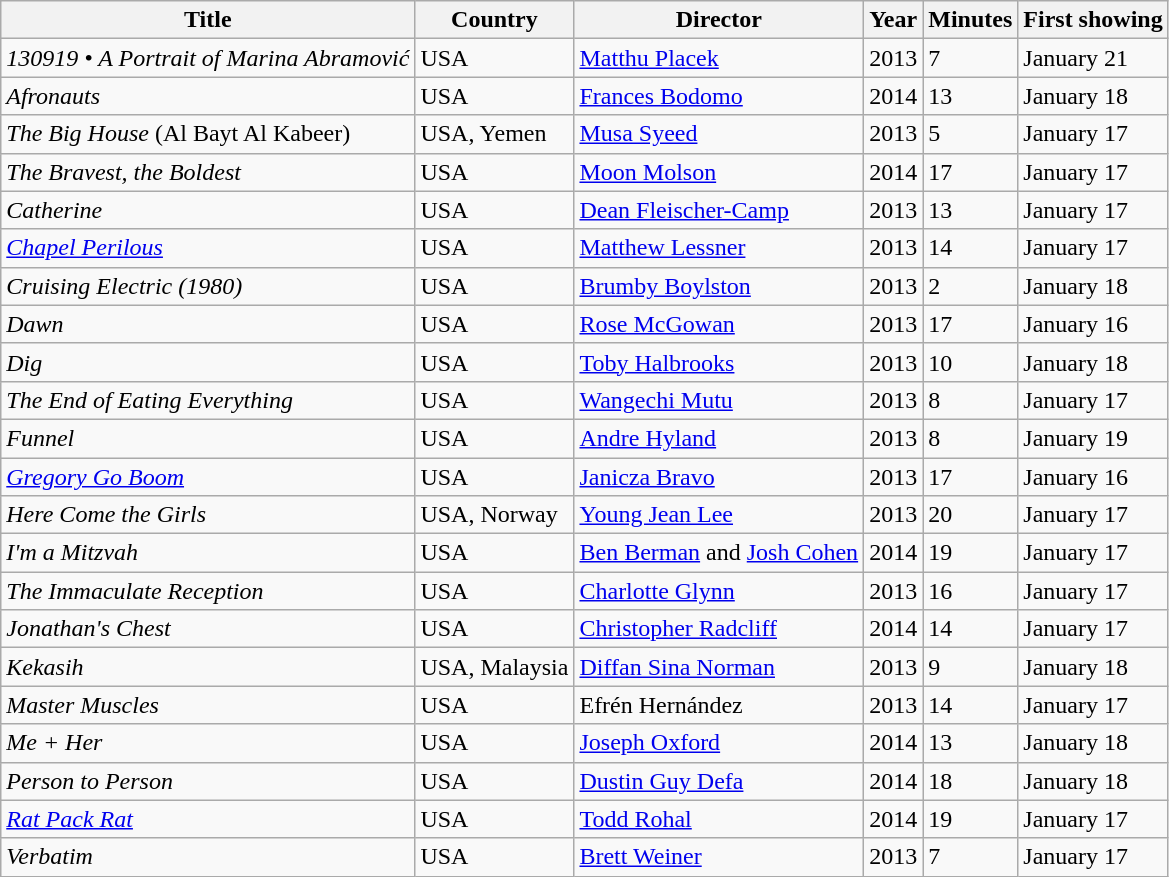<table class="wikitable sortable">
<tr>
<th>Title</th>
<th>Country</th>
<th>Director</th>
<th>Year</th>
<th>Minutes</th>
<th>First showing</th>
</tr>
<tr>
<td><em>130919 • A Portrait of Marina Abramović</em></td>
<td>USA</td>
<td><a href='#'>Matthu Placek</a></td>
<td>2013</td>
<td>7</td>
<td>January 21</td>
</tr>
<tr>
<td><em>Afronauts</em></td>
<td>USA</td>
<td><a href='#'>Frances Bodomo</a></td>
<td>2014</td>
<td>13</td>
<td>January 18</td>
</tr>
<tr>
<td><em>The Big House</em> (Al Bayt Al Kabeer)</td>
<td>USA, Yemen</td>
<td><a href='#'>Musa Syeed</a></td>
<td>2013</td>
<td>5</td>
<td>January 17</td>
</tr>
<tr>
<td><em>The Bravest, the Boldest</em></td>
<td>USA</td>
<td><a href='#'>Moon Molson</a></td>
<td>2014</td>
<td>17</td>
<td>January 17</td>
</tr>
<tr>
<td><em>Catherine</em></td>
<td>USA</td>
<td><a href='#'>Dean Fleischer-Camp</a></td>
<td>2013</td>
<td>13</td>
<td>January 17</td>
</tr>
<tr>
<td><em><a href='#'>Chapel Perilous</a></em></td>
<td>USA</td>
<td><a href='#'>Matthew Lessner</a></td>
<td>2013</td>
<td>14</td>
<td>January 17</td>
</tr>
<tr>
<td><em>Cruising Electric (1980)</em></td>
<td>USA</td>
<td><a href='#'>Brumby Boylston</a></td>
<td>2013</td>
<td>2</td>
<td>January 18</td>
</tr>
<tr>
<td><em>Dawn</em></td>
<td>USA</td>
<td><a href='#'>Rose McGowan</a></td>
<td>2013</td>
<td>17</td>
<td>January 16</td>
</tr>
<tr>
<td><em>Dig</em></td>
<td>USA</td>
<td><a href='#'>Toby Halbrooks</a></td>
<td>2013</td>
<td>10</td>
<td>January 18</td>
</tr>
<tr>
<td><em>The End of Eating Everything</em></td>
<td>USA</td>
<td><a href='#'>Wangechi Mutu</a></td>
<td>2013</td>
<td>8</td>
<td>January 17</td>
</tr>
<tr>
<td><em>Funnel</em></td>
<td>USA</td>
<td><a href='#'>Andre Hyland</a></td>
<td>2013</td>
<td>8</td>
<td>January 19</td>
</tr>
<tr>
<td><em><a href='#'>Gregory Go Boom</a></em></td>
<td>USA</td>
<td><a href='#'>Janicza Bravo</a></td>
<td>2013</td>
<td>17</td>
<td>January 16</td>
</tr>
<tr>
<td><em>Here Come the Girls</em></td>
<td>USA, Norway</td>
<td><a href='#'>Young Jean Lee</a></td>
<td>2013</td>
<td>20</td>
<td>January 17</td>
</tr>
<tr>
<td><em>I'm a Mitzvah</em></td>
<td>USA</td>
<td><a href='#'>Ben Berman</a> and <a href='#'>Josh Cohen</a></td>
<td>2014</td>
<td>19</td>
<td>January 17</td>
</tr>
<tr>
<td><em>The Immaculate Reception</em></td>
<td>USA</td>
<td><a href='#'>Charlotte Glynn</a></td>
<td>2013</td>
<td>16</td>
<td>January 17</td>
</tr>
<tr>
<td><em>Jonathan's Chest</em></td>
<td>USA</td>
<td><a href='#'>Christopher Radcliff</a></td>
<td>2014</td>
<td>14</td>
<td>January 17</td>
</tr>
<tr>
<td><em>Kekasih</em></td>
<td>USA, Malaysia</td>
<td><a href='#'>Diffan Sina Norman</a></td>
<td>2013</td>
<td>9</td>
<td>January 18</td>
</tr>
<tr>
<td><em>Master Muscles</em></td>
<td>USA</td>
<td>Efrén Hernández</td>
<td>2013</td>
<td>14</td>
<td>January 17</td>
</tr>
<tr>
<td><em>Me + Her</em></td>
<td>USA</td>
<td><a href='#'>Joseph Oxford</a></td>
<td>2014</td>
<td>13</td>
<td>January 18</td>
</tr>
<tr>
<td><em>Person to Person</em></td>
<td>USA</td>
<td><a href='#'>Dustin Guy Defa</a></td>
<td>2014</td>
<td>18</td>
<td>January 18</td>
</tr>
<tr>
<td><em><a href='#'>Rat Pack Rat</a></em></td>
<td>USA</td>
<td><a href='#'>Todd Rohal</a></td>
<td>2014</td>
<td>19</td>
<td>January 17</td>
</tr>
<tr>
<td><em>Verbatim</em></td>
<td>USA</td>
<td><a href='#'>Brett Weiner</a></td>
<td>2013</td>
<td>7</td>
<td>January 17</td>
</tr>
</table>
